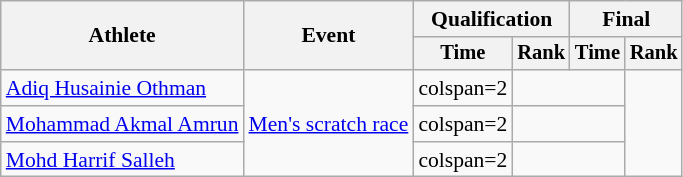<table class="wikitable" style="font-size:90%;">
<tr>
<th rowspan=2>Athlete</th>
<th rowspan=2>Event</th>
<th colspan=2>Qualification</th>
<th colspan=2>Final</th>
</tr>
<tr style="font-size:95%">
<th>Time</th>
<th>Rank</th>
<th>Time</th>
<th>Rank</th>
</tr>
<tr align=center>
<td align=left><a href='#'>Adiq Husainie Othman</a></td>
<td align=left rowspan=3><a href='#'>Men's scratch race</a></td>
<td>colspan=2 </td>
<td colspan=2></td>
</tr>
<tr align=center>
<td align=left><a href='#'>Mohammad Akmal Amrun</a></td>
<td>colspan=2 </td>
<td colspan=2></td>
</tr>
<tr align=center>
<td align=left><a href='#'>Mohd Harrif Salleh</a></td>
<td>colspan=2 </td>
<td colspan=2></td>
</tr>
</table>
